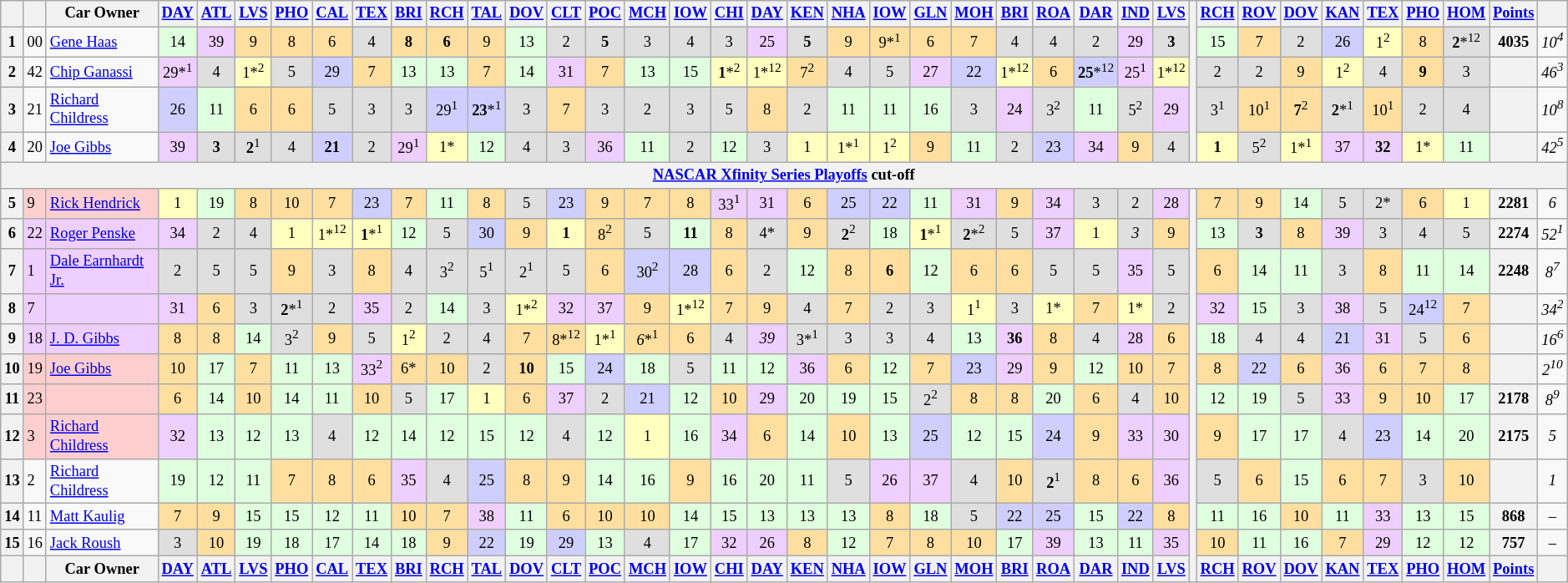<table class="wikitable" style="font-size:77%; text-align:center;">
<tr valign="top">
<th valign="middle"></th>
<th valign="middle"></th>
<th valign="middle">Car Owner</th>
<th><a href='#'>DAY</a></th>
<th><a href='#'>ATL</a></th>
<th><a href='#'>LVS</a></th>
<th><a href='#'>PHO</a></th>
<th><a href='#'>CAL</a></th>
<th><a href='#'>TEX</a></th>
<th><a href='#'>BRI</a></th>
<th><a href='#'>RCH</a></th>
<th><a href='#'>TAL</a></th>
<th><a href='#'>DOV</a></th>
<th><a href='#'>CLT</a></th>
<th><a href='#'>POC</a></th>
<th><a href='#'>MCH</a></th>
<th><a href='#'>IOW</a></th>
<th><a href='#'>CHI</a></th>
<th><a href='#'>DAY</a></th>
<th><a href='#'>KEN</a></th>
<th><a href='#'>NHA</a></th>
<th><a href='#'>IOW</a></th>
<th><a href='#'>GLN</a></th>
<th><a href='#'>MOH</a></th>
<th><a href='#'>BRI</a></th>
<th><a href='#'>ROA</a></th>
<th><a href='#'>DAR</a></th>
<th><a href='#'>IND</a></th>
<th><a href='#'>LVS</a></th>
<th rowspan=5></th>
<th><a href='#'>RCH</a></th>
<th><a href='#'>ROV</a></th>
<th><a href='#'>DOV</a></th>
<th><a href='#'>KAN</a></th>
<th><a href='#'>TEX</a></th>
<th><a href='#'>PHO</a></th>
<th><a href='#'>HOM</a></th>
<th valign="middle"><a href='#'>Points</a></th>
<th valign="middle"></th>
</tr>
<tr>
<th>1</th>
<td align="left">00</td>
<td align="left"><a href='#'>Gene Haas</a></td>
<td style="background:#dfffdf;">14</td>
<td style="background:#efcfff;">39</td>
<td style="background:#ffdf9f;">9</td>
<td style="background:#ffdf9f;">8</td>
<td style="background:#ffdf9f;">6</td>
<td style="background:#dfdfdf;">4</td>
<td style="background:#ffdf9f;"><strong>8</strong></td>
<td style="background:#ffdf9f;"><strong>6</strong></td>
<td style="background:#ffdf9f;">9</td>
<td style="background:#dfffdf;">13</td>
<td style="background:#dfdfdf;">2</td>
<td style="background:#dfdfdf;"><strong>5</strong></td>
<td style="background:#dfdfdf;">3</td>
<td style="background:#dfdfdf;">4</td>
<td style="background:#dfdfdf;">3</td>
<td style="background:#efcfff;">25</td>
<td style="background:#dfdfdf;"><strong>5</strong></td>
<td style="background:#ffdf9f;">9</td>
<td style="background:#ffdf9f;">9*<sup>1</sup></td>
<td style="background:#ffdf9f;">6</td>
<td style="background:#ffdf9f;">7</td>
<td style="background:#dfdfdf;">4</td>
<td style="background:#dfdfdf;">4</td>
<td style="background:#dfdfdf;">2</td>
<td style="background:#efcfff;">29</td>
<td style="background:#dfdfdf;"><strong>3</strong></td>
<td style="background:#dfffdf;">15</td>
<td style="background:#ffdf9f;">7</td>
<td style="background:#dfdfdf;">2</td>
<td style="background:#cfcfff;">26</td>
<td style="background:#ffffbf;">1<sup>2</sup></td>
<td style="background:#ffdf9f;">8</td>
<td style="background:#dfdfdf;"><strong>2</strong>*<sup>12</sup></td>
<th>4035</th>
<td><em>10<sup>4</sup></em></td>
</tr>
<tr>
<th>2</th>
<td align="left">42</td>
<td align="left"><a href='#'>Chip Ganassi</a></td>
<td style="background:#efcfff;">29*<sup>1</sup></td>
<td style="background:#dfdfdf">4</td>
<td style="background:#ffffbf;">1*<sup>2</sup></td>
<td style="background:#dfdfdf;">5</td>
<td style="background:#cfcfff;">29</td>
<td style="background:#ffdf9f;">7</td>
<td style="background:#dfffdf;">13</td>
<td style="background:#dfffdf;">13</td>
<td style="background:#ffdf9f;">7</td>
<td style="background:#dfffdf;">14</td>
<td style="background:#efcfff;">31</td>
<td style="background:#ffdf9f;">7</td>
<td style="background:#dfffdf;">13</td>
<td style="background:#dfffdf;">15</td>
<td style="background:#ffffbf;"><strong>1</strong>*<sup>2</sup></td>
<td style="background:#ffffbf;">1*<sup>12</sup></td>
<td style="background:#ffdf9f;">7<sup>2</sup></td>
<td style="background:#dfdfdf">4</td>
<td style="background:#dfdfdf;">5</td>
<td style="background:#efcfff;">27</td>
<td style="background:#cfcfff;">22</td>
<td style="background:#ffffbf;">1*<sup>12</sup></td>
<td style="background:#ffdf9f;">6</td>
<td style="background:#cfcfff;"><strong>25</strong>*<sup>12</sup></td>
<td style="background:#efcfff;">25<sup>1</sup></td>
<td style="background:#ffffbf;">1*<sup>12</sup></td>
<td style="background:#dfdfdf;">2</td>
<td style="background:#dfdfdf;">2</td>
<td style="background:#ffdf9f;">9</td>
<td style="background:#ffffbf;">1<sup>2</sup></td>
<td style="background:#dfdfdf">4</td>
<td style="background:#ffdf9f;"><strong>9</strong></td>
<td style="background:#dfdfdf;">3</td>
<th></th>
<td><em>46<sup>3</sup></em></td>
</tr>
<tr>
<th>3</th>
<td align="left">21</td>
<td align="left"><a href='#'>Richard Childress</a></td>
<td style="background:#cfcfff;">26</td>
<td style="background:#dfffdf;">11</td>
<td style="background:#ffdf9f;">6</td>
<td style="background:#ffdf9f;">6</td>
<td style="background:#dfdfdf;">5</td>
<td style="background:#dfdfdf;">3</td>
<td style="background:#dfdfdf;">3</td>
<td style="background:#cfcfff;">29<sup>1</sup></td>
<td style="background:#cfcfff;"><strong>23</strong>*<sup>1</sup></td>
<td style="background:#dfdfdf;">3</td>
<td style="background:#ffdf9f;">7</td>
<td style="background:#dfdfdf;">3</td>
<td style="background:#dfdfdf;">2</td>
<td style="background:#dfdfdf;">3</td>
<td style="background:#dfdfdf;">5</td>
<td style="background:#ffdf9f;">8</td>
<td style="background:#dfdfdf;">2</td>
<td style="background:#dfffdf;">11</td>
<td style="background:#dfffdf;">11</td>
<td style="background:#dfffdf;">16</td>
<td style="background:#dfdfdf;">3</td>
<td style="background:#efcfff;">24</td>
<td style="background:#dfdfdf;">3<sup>2</sup></td>
<td style="background:#dfffdf;">11</td>
<td style="background:#dfdfdf;">5<sup>2</sup></td>
<td style="background:#efcfff;">29</td>
<td style="background:#dfdfdf;">3<sup>1</sup></td>
<td style="background:#ffdf9f;">10<sup>1</sup></td>
<td style="background:#ffdf9f;"><strong>7</strong><sup>2</sup></td>
<td style="background:#dfdfdf;"><strong>2</strong>*<sup>1</sup></td>
<td style="background:#ffdf9f;">10<sup>1</sup></td>
<td style="background:#dfdfdf;">2</td>
<td style="background:#dfdfdf;">4</td>
<th></th>
<td><em>10<sup>8</sup></em></td>
</tr>
<tr>
<th>4</th>
<td align="left">20</td>
<td align="left"><a href='#'>Joe Gibbs</a></td>
<td style="background:#efcfff;">39</td>
<td style="background:#dfdfdf;"><strong>3</strong></td>
<td style="background:#dfdfdf;"><strong>2</strong><sup>1</sup></td>
<td style="background:#dfdfdf;">4</td>
<td style="background:#cfcfff;"><strong>21</strong></td>
<td style="background:#dfdfdf;">2</td>
<td style="background:#efcfff;">29<sup>1</sup></td>
<td style="background:#ffffbf;">1*</td>
<td style="background:#dfffdf;">12</td>
<td style="background:#dfdfdf;">4</td>
<td style="background:#dfdfdf;">3</td>
<td style="background:#efcfff;">36</td>
<td style="background:#dfffdf;">11</td>
<td style="background:#dfdfdf;">2</td>
<td style="background:#dfffdf;">12</td>
<td style="background:#dfdfdf;">3</td>
<td style="background:#ffffbf;">1</td>
<td style="background:#ffffbf;">1*<sup>1</sup></td>
<td style="background:#ffffbf;">1<sup>2</sup></td>
<td style="background:#ffdf9f;">9</td>
<td style="background:#dfffdf;">11</td>
<td style="background:#dfdfdf;">2</td>
<td style="background:#cfcfff;">23</td>
<td style="background:#efcfff;">34</td>
<td style="background:#ffdf9f;">9</td>
<td style="background:#dfdfdf;">4</td>
<td style="background:#ffffbf;"><strong>1</strong></td>
<td style="background:#dfdfdf;">5<sup>2</sup></td>
<td style="background:#ffffbf;">1*<sup>1</sup></td>
<td style="background:#efcfff;">37</td>
<td style="background:#efcfff;"><strong>32</strong></td>
<td style="background:#ffffbf;">1*</td>
<td style="background:#dfffdf;">11</td>
<th></th>
<td><em>42<sup>5</sup></em></td>
</tr>
<tr>
<th colspan="39"><a href='#'>NASCAR Xfinity Series Playoffs</a> cut-off</th>
</tr>
<tr>
<th>5</th>
<td align="left" style="background:#ffcfcf;">9</td>
<td align="left" style="background:#ffcfcf;"><a href='#'>Rick Hendrick</a></td>
<td style="background:#ffffbf">1</td>
<td style="background:#dfffdf;">19</td>
<td style="background:#ffdf9f;">8</td>
<td style="background:#ffdf9f;">10</td>
<td style="background:#ffdf9f;">7</td>
<td style="background:#cfcfff;">23</td>
<td style="background:#ffdf9f;">7</td>
<td style="background:#dfffdf;">11</td>
<td style="background:#ffdf9f;">8</td>
<td style="background:#dfdfdf;">5</td>
<td style="background:#cfcfff;">23</td>
<td style="background:#ffdf9f;">9</td>
<td style="background:#ffdf9f;">7</td>
<td style="background:#ffdf9f;">8</td>
<td style="background:#efcfff;">33<sup>1</sup></td>
<td style="background:#efcfff;">31</td>
<td style="background:#ffdf9f;">6</td>
<td style="background:#cfcfff;">25</td>
<td style="background:#cfcfff;">22</td>
<td style="background:#dfffdf;">11</td>
<td style="background:#efcfff;">31</td>
<td style="background:#ffdf9f;">9</td>
<td style="background:#efcfff;">34</td>
<td style="background:#dfdfdf;">3</td>
<td style="background:#dfdfdf;">2</td>
<td style="background:#efcfff;">28</td>
<th rowspan=12></th>
<td style="background:#ffdf9f;">7</td>
<td style="background:#ffdf9f;">9</td>
<td style="background:#dfffdf;">14</td>
<td style="background:#dfdfdf;">5</td>
<td style="background:#dfdfdf;">2*</td>
<td style="background:#ffdf9f;">6</td>
<td style="background:#ffffbf">1</td>
<th>2281</th>
<td><em>6</em></td>
</tr>
<tr>
<th>6</th>
<td align="left" style="background:#efcfff;">22</td>
<td align="left" style="background:#efcfff;"><a href='#'>Roger Penske</a></td>
<td style="background:#efcfff;">34</td>
<td style="background:#dfdfdf;">2</td>
<td style="background:#dfdfdf;">4</td>
<td style="background:#ffffbf">1</td>
<td style="background:#ffffbf;">1*<sup>12</sup></td>
<td style="background:#ffffbf;"><strong>1</strong>*<sup>1</sup></td>
<td style="background:#dfffdf;">12</td>
<td style="background:#dfdfdf;">5</td>
<td style="background:#cfcfff;">30</td>
<td style="background:#ffdf9f;">9</td>
<td style="background:#ffffbf;"><strong>1</strong></td>
<td style="background:#ffdf9f;">8<sup>2</sup></td>
<td style="background:#dfdfdf;">5</td>
<td style="background:#dfffdf;"><strong>11</strong></td>
<td style="background:#ffdf9f;">8</td>
<td style="background:#dfdfdf;">4*</td>
<td style="background:#ffdf9f;">9</td>
<td style="background:#dfdfdf;"><strong>2</strong><sup>2</sup></td>
<td style="background:#dfffdf;">18</td>
<td style="background:#ffffbf;"><strong>1</strong>*<sup>1</sup></td>
<td style="background:#dfdfdf;"><strong>2</strong>*<sup>2</sup></td>
<td style="background:#dfdfdf;">5</td>
<td style="background:#efcfff;">37</td>
<td style="background:#ffffbf">1</td>
<td style="background:#dfdfdf;"><em>3</em></td>
<td style="background:#ffdf9f;">9</td>
<td style="background:#dfffdf;">13</td>
<td style="background:#dfdfdf;"><strong>3</strong></td>
<td style="background:#ffdf9f;">8</td>
<td style="background:#efcfff;">39</td>
<td style="background:#dfdfdf;">3</td>
<td style="background:#dfdfdf;">4</td>
<td style="background:#dfdfdf;">5</td>
<th>2274</th>
<td><em>52<sup>1</sup></em></td>
</tr>
<tr>
<th>7</th>
<td align="left" style="background:#efcfff;">1</td>
<td align="left" style="background:#efcfff;"><a href='#'>Dale Earnhardt Jr.</a></td>
<td style="background:#dfdfdf;">2</td>
<td style="background:#dfdfdf">5</td>
<td style="background:#dfdfdf;">5</td>
<td style="background:#ffdf9f;">9</td>
<td style="background:#dfdfdf;">3</td>
<td style="background:#ffdf9f;">8</td>
<td style="background:#dfdfdf;">4</td>
<td style="background:#dfdfdf;">3<sup>2</sup></td>
<td style="background:#dfdfdf;">5<sup>1</sup></td>
<td style="background:#dfdfdf;">2<sup>1</sup></td>
<td style="background:#dfdfdf;">5</td>
<td style="background:#ffdf9f;">6</td>
<td style="background:#cfcfff;">30<sup>2</sup></td>
<td style="background:#cfcfff;">28</td>
<td style="background:#ffdf9f;">6</td>
<td style="background:#dfdfdf;">2</td>
<td style="background:#dfffdf;">12</td>
<td style="background:#ffdf9f;">8</td>
<td style="background:#ffdf9f;"><strong>6</strong></td>
<td style="background:#dfffdf;">12</td>
<td style="background:#ffdf9f;">6</td>
<td style="background:#ffdf9f;">6</td>
<td style="background:#dfdfdf;">5</td>
<td style="background:#dfdfdf;">5</td>
<td style="background:#efcfff;">35</td>
<td style="background:#dfdfdf;">5</td>
<td style="background:#ffdf9f;">6</td>
<td style="background:#dfffdf;">14</td>
<td style="background:#dfffdf;">11</td>
<td style="background:#dfdfdf;">3</td>
<td style="background:#ffdf9f;">8</td>
<td style="background:#dfffdf;">11</td>
<td style="background:#dfffdf;">14</td>
<th>2248</th>
<td><em>8<sup>7</sup></em></td>
</tr>
<tr>
<th>8</th>
<td align="left" style="background:#efcfff;">7</td>
<td align="left" style="background:#efcfff;"></td>
<td style="background:#efcfff;">31</td>
<td style="background:#ffdf9f">6</td>
<td style="background:#dfdfdf;">3</td>
<td style="background:#dfdfdf;"><strong>2</strong>*<sup>1</sup></td>
<td style="background:#dfdfdf;">2</td>
<td style="background:#efcfff;">35</td>
<td style="background:#dfdfdf;">2</td>
<td style="background:#dfffdf;">14</td>
<td style="background:#dfdfdf;">3</td>
<td style="background:#ffffbf">1*<sup>2</sup></td>
<td style="background:#efcfff;">32</td>
<td style="background:#efcfff;">37</td>
<td style="background:#ffdf9f;">9</td>
<td style="background:#ffffbf">1*<sup>12</sup></td>
<td style="background:#ffdf9f;">7</td>
<td style="background:#ffdf9f;">9</td>
<td style="background:#dfdfdf;">4</td>
<td style="background:#ffdf9f;">7</td>
<td style="background:#dfdfdf;">2</td>
<td style="background:#dfdfdf;">3</td>
<td style="background:#ffffbf">1<sup>1</sup></td>
<td style="background:#dfdfdf;">3</td>
<td style="background:#ffffbf">1*</td>
<td style="background:#ffdf9f;">7</td>
<td style="background:#ffffbf;">1*</td>
<td style="background:#dfdfdf;">2</td>
<td style="background:#efcfff;">32</td>
<td style="background:#dfffdf;">15</td>
<td style="background:#dfdfdf;">3</td>
<td style="background:#efcfff;">38</td>
<td style="background:#dfdfdf;">5</td>
<td style="background:#cfcfff;">24<sup>12</sup></td>
<td style="background:#ffdf9f;">7</td>
<th></th>
<td><em>34<sup>2</sup></em></td>
</tr>
<tr>
<th>9</th>
<td align="left" style="background:#efcfff;">18</td>
<td align="left" style="background:#efcfff;"><a href='#'>J. D. Gibbs</a></td>
<td style="background:#ffdf9f;">8</td>
<td style="background:#ffdf9f;">8</td>
<td style="background:#dfffdf;">14</td>
<td style="background:#dfdfdf;">3<sup>2</sup></td>
<td style="background:#ffdf9f;">9</td>
<td style="background:#dfdfdf;">5</td>
<td style="background:#ffffbf;">1<sup>2</sup></td>
<td style="background:#dfdfdf;">2</td>
<td style="background:#dfdfdf;">4</td>
<td style="background:#ffdf9f;">7</td>
<td style="background:#ffdf9f;">8*<sup>12</sup></td>
<td style="background:#ffffbf;">1*<sup>1</sup></td>
<td style="background:#ffdf9f;"><em>6</em>*<sup>1</sup></td>
<td style="background:#ffdf9f;">6</td>
<td style="background:#dfdfdf;">4</td>
<td style="background:#efcfff;"><em>39</em></td>
<td style="background:#dfdfdf;">3*<sup>1</sup></td>
<td style="background:#dfdfdf;">3</td>
<td style="background:#dfdfdf;">3</td>
<td style="background:#dfdfdf;">4</td>
<td style="background:#dfffdf;">13</td>
<td style="background:#efcfff;"><strong>36</strong></td>
<td style="background:#ffdf9f;">8</td>
<td style="background:#dfdfdf;">4</td>
<td style="background:#efcfff;">28</td>
<td style="background:#ffdf9f;">6</td>
<td style="background:#dfffdf;">18</td>
<td style="background:#dfdfdf;">4</td>
<td style="background:#dfdfdf;">4</td>
<td style="background:#cfcfff;">21</td>
<td style="background:#efcfff;">31</td>
<td style="background:#dfdfdf;">5</td>
<td style="background:#ffdf9f;">6</td>
<th></th>
<td><em>16<sup>6</sup></em></td>
</tr>
<tr>
<th>10</th>
<td align="left" style="background:#ffcfcf;">19</td>
<td align="left" style="background:#ffcfcf;"><a href='#'>Joe Gibbs</a></td>
<td style="background:#ffdf9f;">10</td>
<td style="background:#dfffdf;">17</td>
<td style="background:#ffdf9f;">7</td>
<td style="background:#dfffdf;">11</td>
<td style="background:#dfffdf;">13</td>
<td style="background:#efcfff;">33<sup>2</sup></td>
<td style="background:#ffdf9f;">6*</td>
<td style="background:#ffdf9f;">10</td>
<td style="background:#dfdfdf;">2</td>
<td style="background:#ffdf9f;"><strong>10</strong></td>
<td style="background:#dfffdf;">15</td>
<td style="background:#cfcfff;">24</td>
<td style="background:#dfffdf;">18</td>
<td style="background:#dfdfdf;">5</td>
<td style="background:#dfffdf;">11</td>
<td style="background:#dfffdf;">12</td>
<td style="background:#efcfff;">36</td>
<td style="background:#ffdf9f;">6</td>
<td style="background:#dfffdf;">12</td>
<td style="background:#ffdf9f;">7</td>
<td style="background:#cfcfff;">23</td>
<td style="background:#efcfff;">29</td>
<td style="background:#ffdf9f;">9</td>
<td style="background:#dfffdf;">12</td>
<td style="background:#ffdf9f;">10</td>
<td style="background:#ffdf9f;">7</td>
<td style="background:#ffdf9f;">8</td>
<td style="background:#cfcfff;">22</td>
<td style="background:#ffdf9f;">6</td>
<td style="background:#efcfff;">36</td>
<td style="background:#ffdf9f;">6</td>
<td style="background:#ffdf9f;">7</td>
<td style="background:#ffdf9f;">8</td>
<th></th>
<td><em>2<sup>10</sup></em></td>
</tr>
<tr>
<th>11</th>
<td align="left" style="background:#ffcfcf;">23</td>
<td align="left" style="background:#ffcfcf;"></td>
<td style="background:#ffdf9f;">6</td>
<td style="background:#dfffdf;">14</td>
<td style="background:#ffdf9f;">10</td>
<td style="background:#dfffdf;">14</td>
<td style="background:#dfffdf;">11</td>
<td style="background:#ffdf9f;">10</td>
<td style="background:#dfdfdf;">5</td>
<td style="background:#dfffdf;">17</td>
<td style="background:#ffffbf;">1</td>
<td style="background:#ffdf9f;">6</td>
<td style="background:#efcfff;">37</td>
<td style="background:#dfdfdf;">2</td>
<td style="background:#cfcfff;">21</td>
<td style="background:#dfffdf;">12</td>
<td style="background:#ffdf9f;">10</td>
<td style="background:#efcfff;">29</td>
<td style="background:#dfffdf;">20</td>
<td style="background:#dfffdf;">19</td>
<td style="background:#dfffdf;">15</td>
<td style="background:#dfdfdf;">2<sup>2</sup></td>
<td style="background:#ffdf9f;">8</td>
<td style="background:#ffdf9f;">8</td>
<td style="background:#dfffdf;">20</td>
<td style="background:#ffdf9f;">6</td>
<td style="background:#dfdfdf;">4</td>
<td style="background:#ffdf9f;">10</td>
<td style="background:#dfffdf;">12</td>
<td style="background:#dfffdf;">19</td>
<td style="background:#dfdfdf;">5</td>
<td style="background:#efcfff;">33</td>
<td style="background:#ffdf9f;">9</td>
<td style="background:#ffdf9f;">10</td>
<td style="background:#dfffdf;">17</td>
<th>2178</th>
<td><em>8<sup>9</sup></em></td>
</tr>
<tr>
<th>12</th>
<td align="left" style="background:#ffcfcf;">3</td>
<td align="left" style="background:#ffcfcf;"><a href='#'>Richard Childress</a></td>
<td style="background:#efcfff;">32</td>
<td style="background:#dfffdf;">13</td>
<td style="background:#dfffdf;">12</td>
<td style="background:#dfffdf;">13</td>
<td style="background:#dfdfdf;">4</td>
<td style="background:#dfffdf;">12</td>
<td style="background:#dfffdf;">14</td>
<td style="background:#dfffdf;">12</td>
<td style="background:#dfffdf;">15</td>
<td style="background:#dfffdf;">12</td>
<td style="background:#dfdfdf;">4</td>
<td style="background:#dfffdf;">12</td>
<td style="background:#ffffbf;">1</td>
<td style="background:#dfffdf;">16</td>
<td style="background:#efcfff;">34</td>
<td style="background:#ffdf9f;">6</td>
<td style="background:#dfffdf;">14</td>
<td style="background:#ffdf9f;">10</td>
<td style="background:#dfffdf;">13</td>
<td style="background:#cfcfff;">25</td>
<td style="background:#dfffdf;">12</td>
<td style="background:#dfffdf;">15</td>
<td style="background:#cfcfff;">24</td>
<td style="background:#ffdf9f;">9</td>
<td style="background:#efcfff;">33</td>
<td style="background:#efcfff;">30</td>
<td style="background:#ffdf9f;">9</td>
<td style="background:#dfffdf;">17</td>
<td style="background:#dfffdf;">17</td>
<td style="background:#dfdfdf;">4</td>
<td style="background:#cfcfff;">23</td>
<td style="background:#dfffdf;">14</td>
<td style="background:#dfffdf;">20</td>
<th>2175</th>
<td><em>5</em></td>
</tr>
<tr>
<th>13</th>
<td align="left">2</td>
<td align="left"><a href='#'>Richard Childress</a></td>
<td style="background:#dfffdf;">19</td>
<td style="background:#dfffdf;">12</td>
<td style="background:#dfffdf;">11</td>
<td style="background:#ffdf9f;">7</td>
<td style="background:#ffdf9f;">8</td>
<td style="background:#ffdf9f;">6</td>
<td style="background:#efcfff;">35</td>
<td style="background:#dfdfdf;">4</td>
<td style="background:#cfcfff;">25</td>
<td style="background:#ffdf9f;">8</td>
<td style="background:#ffdf9f;">9</td>
<td style="background:#dfffdf;">14</td>
<td style="background:#dfffdf;">16</td>
<td style="background:#ffdf9f;">9</td>
<td style="background:#dfffdf;">16</td>
<td style="background:#dfffdf;">20</td>
<td style="background:#dfffdf;">11</td>
<td style="background:#dfdfdf;">5</td>
<td style="background:#efcfff;">26</td>
<td style="background:#efcfff;">37</td>
<td style="background:#dfdfdf;">4</td>
<td style="background:#ffdf9f;">10</td>
<td style="background:#dfdfdf;"><strong>2</strong><sup>1</sup></td>
<td style="background:#ffdf9f;">8</td>
<td style="background:#ffdf9f;">6</td>
<td style="background:#efcfff;">36</td>
<td style="background:#dfdfdf;">5</td>
<td style="background:#ffdf9f;">6</td>
<td style="background:#dfffdf;">15</td>
<td style="background:#ffdf9f;">6</td>
<td style="background:#ffdf9f;">7</td>
<td style="background:#dfdfdf;">3</td>
<td style="background:#ffdf9f;">10</td>
<th></th>
<td><em>1</em></td>
</tr>
<tr>
<th>14</th>
<td align="left">11</td>
<td align="left"><a href='#'>Matt Kaulig</a></td>
<td style="background:#ffdf9f;">7</td>
<td style="background:#ffdf9f;">9</td>
<td style="background:#dfffdf;">15</td>
<td style="background:#dfffdf;">15</td>
<td style="background:#dfffdf;">12</td>
<td style="background:#dfffdf;">11</td>
<td style="background:#ffdf9f;">10</td>
<td style="background:#ffdf9f;">7</td>
<td style="background:#efcfff;">38</td>
<td style="background:#dfffdf;">11</td>
<td style="background:#ffdf9f;">6</td>
<td style="background:#ffdf9f;">10</td>
<td style="background:#ffdf9f;">10</td>
<td style="background:#dfffdf;">14</td>
<td style="background:#dfffdf;">15</td>
<td style="background:#dfffdf;">13</td>
<td style="background:#dfffdf;">13</td>
<td style="background:#dfffdf;">13</td>
<td style="background:#ffdf9f;">8</td>
<td style="background:#dfffdf;">18</td>
<td style="background:#dfdfdf;">5</td>
<td style="background:#cfcfff;">22</td>
<td style="background:#cfcfff;">25</td>
<td style="background:#dfffdf;">15</td>
<td style="background:#cfcfff;">22</td>
<td style="background:#ffdf9f;">8</td>
<td style="background:#dfffdf;">11</td>
<td style="background:#dfffdf;">16</td>
<td style="background:#ffdf9f;">10</td>
<td style="background:#dfffdf;">11</td>
<td style="background:#efcfff;">33</td>
<td style="background:#dfffdf;">13</td>
<td style="background:#dfffdf;">15</td>
<th>868</th>
<td><em>–</em></td>
</tr>
<tr>
<th>15</th>
<td align="left">16</td>
<td align="left"><a href='#'>Jack Roush</a></td>
<td style="background:#dfdfdf">3</td>
<td style="background:#ffdf9f;">10</td>
<td style="background:#dfffdf;">19</td>
<td style="background:#dfffdf;">18</td>
<td style="background:#dfffdf;">17</td>
<td style="background:#dfffdf;">14</td>
<td style="background:#dfffdf;">18</td>
<td style="background:#ffdf9f;">9</td>
<td style="background:#cfcfff;">22</td>
<td style="background:#dfffdf;">19</td>
<td style="background:#cfcfff;">29</td>
<td style="background:#dfffdf;">13</td>
<td style="background:#dfdfdf;">4</td>
<td style="background:#dfffdf;">17</td>
<td style="background:#efcfff;">32</td>
<td style="background:#efcfff;">26</td>
<td style="background:#ffdf9f;">8</td>
<td style="background:#dfffdf;">12</td>
<td style="background:#ffdf9f;">7</td>
<td style="background:#ffdf9f;">8</td>
<td style="background:#ffdf9f;">10</td>
<td style="background:#dfffdf;">17</td>
<td style="background:#efcfff;">39</td>
<td style="background:#dfffdf;">13</td>
<td style="background:#dfffdf;">11</td>
<td style="background:#efcfff;">35</td>
<td style="background:#ffdf9f;">10</td>
<td style="background:#dfffdf;">11</td>
<td style="background:#dfffdf;">16</td>
<td style="background:#ffdf9f;">7</td>
<td style="background:#efcfff;">29</td>
<td style="background:#dfffdf;">12</td>
<td style="background:#dfffdf;">12</td>
<th>757</th>
<td><em>–</em></td>
</tr>
<tr>
<th valign="middle"></th>
<th valign="middle"></th>
<th valign="middle">Car Owner</th>
<th><a href='#'>DAY</a></th>
<th><a href='#'>ATL</a></th>
<th><a href='#'>LVS</a></th>
<th><a href='#'>PHO</a></th>
<th><a href='#'>CAL</a></th>
<th><a href='#'>TEX</a></th>
<th><a href='#'>BRI</a></th>
<th><a href='#'>RCH</a></th>
<th><a href='#'>TAL</a></th>
<th><a href='#'>DOV</a></th>
<th><a href='#'>CLT</a></th>
<th><a href='#'>POC</a></th>
<th><a href='#'>MCH</a></th>
<th><a href='#'>IOW</a></th>
<th><a href='#'>CHI</a></th>
<th><a href='#'>DAY</a></th>
<th><a href='#'>KEN</a></th>
<th><a href='#'>NHA</a></th>
<th><a href='#'>IOW</a></th>
<th><a href='#'>GLN</a></th>
<th><a href='#'>MOH</a></th>
<th><a href='#'>BRI</a></th>
<th><a href='#'>ROA</a></th>
<th><a href='#'>DAR</a></th>
<th><a href='#'>IND</a></th>
<th><a href='#'>LVS</a></th>
<th><a href='#'>RCH</a></th>
<th><a href='#'>ROV</a></th>
<th><a href='#'>DOV</a></th>
<th><a href='#'>KAN</a></th>
<th><a href='#'>TEX</a></th>
<th><a href='#'>PHO</a></th>
<th><a href='#'>HOM</a></th>
<th valign="middle"><a href='#'>Points</a></th>
<th valign="middle"></th>
</tr>
</table>
